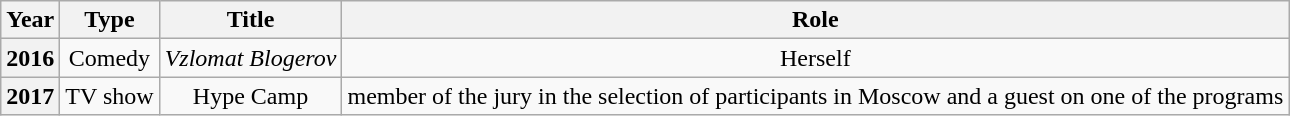<table class=wikitable style="text-align: center;">
<tr>
<th>Year</th>
<th>Type</th>
<th>Title</th>
<th>Role</th>
</tr>
<tr>
<th>2016</th>
<td>Comedy</td>
<td><em>Vzlomat Blogerov</em></td>
<td>Herself</td>
</tr>
<tr>
<th>2017</th>
<td>TV show</td>
<td>Hype Camp</td>
<td>member of the jury in the selection of participants in Moscow and a guest on one of the programs</td>
</tr>
</table>
